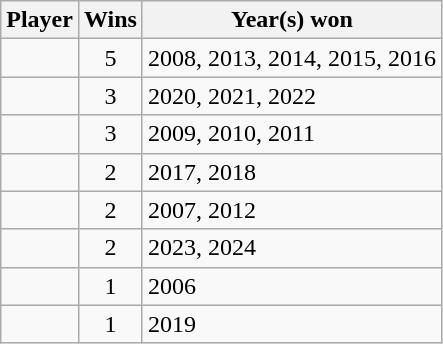<table class="wikitable sortable" style="text-align:left">
<tr>
<th>Player</th>
<th>Wins</th>
<th>Year(s) won</th>
</tr>
<tr>
<td></td>
<td align=center>5</td>
<td>2008, 2013, 2014, 2015, 2016</td>
</tr>
<tr>
<td></td>
<td align="center">3</td>
<td>2020, 2021, 2022</td>
</tr>
<tr>
<td> </td>
<td align=center>3</td>
<td>2009, 2010, 2011</td>
</tr>
<tr>
<td></td>
<td align=center>2</td>
<td>2017, 2018</td>
</tr>
<tr>
<td></td>
<td align=center>2</td>
<td>2007, 2012</td>
</tr>
<tr>
<td></td>
<td align=center>2</td>
<td>2023, 2024</td>
</tr>
<tr>
<td></td>
<td align=center>1</td>
<td>2006</td>
</tr>
<tr>
<td></td>
<td align=center>1</td>
<td>2019</td>
</tr>
</table>
